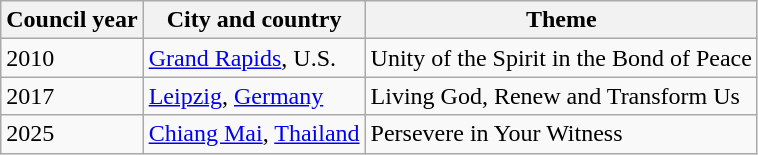<table class="wikitable">
<tr>
<th>Council year</th>
<th>City and country</th>
<th>Theme</th>
</tr>
<tr>
<td>2010</td>
<td><a href='#'>Grand Rapids</a>, U.S.</td>
<td>Unity of the Spirit in the Bond of Peace</td>
</tr>
<tr>
<td>2017</td>
<td><a href='#'>Leipzig</a>, <a href='#'>Germany</a></td>
<td>Living God, Renew and Transform Us</td>
</tr>
<tr>
<td>2025</td>
<td><a href='#'>Chiang Mai</a>, <a href='#'>Thailand</a></td>
<td>Persevere in Your Witness</td>
</tr>
</table>
